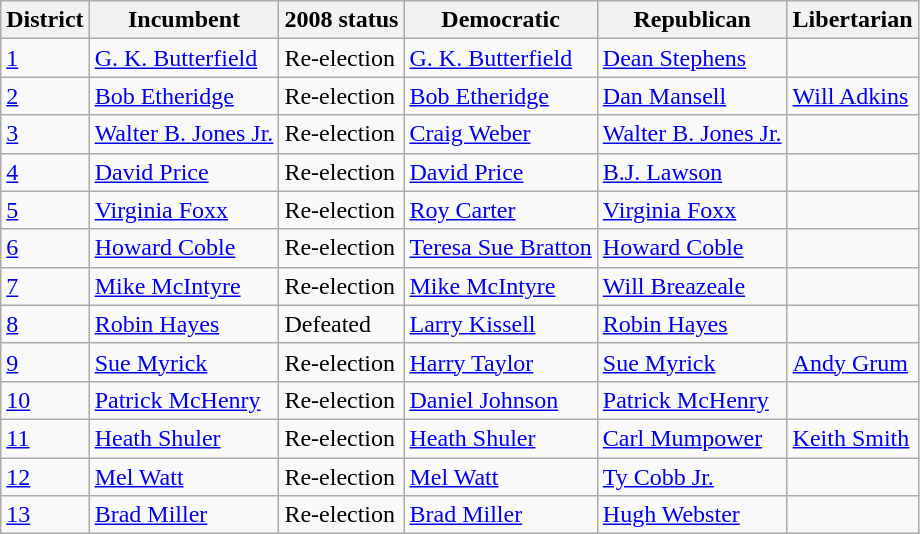<table class="wikitable">
<tr>
<th>District</th>
<th>Incumbent</th>
<th>2008 status</th>
<th>Democratic</th>
<th>Republican</th>
<th>Libertarian</th>
</tr>
<tr>
<td><a href='#'>1</a></td>
<td><a href='#'>G. K. Butterfield</a></td>
<td>Re-election</td>
<td><a href='#'>G. K. Butterfield</a></td>
<td><a href='#'>Dean Stephens</a></td>
<td></td>
</tr>
<tr>
<td><a href='#'>2</a></td>
<td><a href='#'>Bob Etheridge</a></td>
<td>Re-election</td>
<td><a href='#'>Bob Etheridge</a></td>
<td><a href='#'>Dan Mansell</a></td>
<td><a href='#'>Will Adkins</a></td>
</tr>
<tr>
<td><a href='#'>3</a></td>
<td><a href='#'>Walter B. Jones Jr.</a></td>
<td>Re-election</td>
<td><a href='#'>Craig Weber</a></td>
<td><a href='#'>Walter B. Jones Jr.</a></td>
<td></td>
</tr>
<tr>
<td><a href='#'>4</a></td>
<td><a href='#'>David Price</a></td>
<td>Re-election</td>
<td><a href='#'>David Price</a></td>
<td><a href='#'>B.J. Lawson</a></td>
<td></td>
</tr>
<tr>
<td><a href='#'>5</a></td>
<td><a href='#'>Virginia Foxx</a></td>
<td>Re-election</td>
<td><a href='#'>Roy Carter</a></td>
<td><a href='#'>Virginia Foxx</a></td>
<td></td>
</tr>
<tr>
<td><a href='#'>6</a></td>
<td><a href='#'>Howard Coble</a></td>
<td>Re-election</td>
<td><a href='#'>Teresa Sue Bratton</a></td>
<td><a href='#'>Howard Coble</a></td>
<td></td>
</tr>
<tr>
<td><a href='#'>7</a></td>
<td><a href='#'>Mike McIntyre</a></td>
<td>Re-election</td>
<td><a href='#'>Mike McIntyre</a></td>
<td><a href='#'>Will Breazeale</a></td>
<td></td>
</tr>
<tr>
<td><a href='#'>8</a></td>
<td><a href='#'>Robin Hayes</a></td>
<td>Defeated</td>
<td><a href='#'>Larry Kissell</a></td>
<td><a href='#'>Robin Hayes</a></td>
<td></td>
</tr>
<tr>
<td><a href='#'>9</a></td>
<td><a href='#'>Sue Myrick</a></td>
<td>Re-election</td>
<td><a href='#'>Harry Taylor</a></td>
<td><a href='#'>Sue Myrick</a></td>
<td><a href='#'>Andy Grum</a></td>
</tr>
<tr>
<td><a href='#'>10</a></td>
<td><a href='#'>Patrick McHenry</a></td>
<td>Re-election</td>
<td><a href='#'>Daniel Johnson</a></td>
<td><a href='#'>Patrick McHenry</a></td>
<td></td>
</tr>
<tr>
<td><a href='#'>11</a></td>
<td><a href='#'>Heath Shuler</a></td>
<td>Re-election</td>
<td><a href='#'>Heath Shuler</a></td>
<td><a href='#'>Carl Mumpower</a></td>
<td><a href='#'>Keith Smith</a></td>
</tr>
<tr>
<td><a href='#'>12</a></td>
<td><a href='#'>Mel Watt</a></td>
<td>Re-election</td>
<td><a href='#'>Mel Watt</a></td>
<td><a href='#'>Ty Cobb Jr.</a></td>
<td></td>
</tr>
<tr>
<td><a href='#'>13</a></td>
<td><a href='#'>Brad Miller</a></td>
<td>Re-election</td>
<td><a href='#'>Brad Miller</a></td>
<td><a href='#'>Hugh Webster</a></td>
<td></td>
</tr>
</table>
